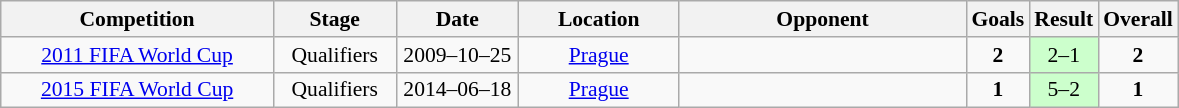<table class="wikitable" style="font-size:90%">
<tr>
<th width=175px>Competition</th>
<th width=75px>Stage</th>
<th width=75px>Date</th>
<th width=100px>Location</th>
<th width=185px>Opponent</th>
<th width=25px>Goals</th>
<th width=25>Result</th>
<th width=25px>Overall</th>
</tr>
<tr align=center>
<td><a href='#'>2011 FIFA World Cup</a></td>
<td>Qualifiers</td>
<td>2009–10–25</td>
<td><a href='#'>Prague</a></td>
<td align=left></td>
<td><strong>2</strong></td>
<td bgcolor=#CCFFCC>2–1</td>
<td><strong>2</strong></td>
</tr>
<tr align=center>
<td><a href='#'>2015 FIFA World Cup</a></td>
<td>Qualifiers</td>
<td>2014–06–18</td>
<td><a href='#'>Prague</a></td>
<td align=left></td>
<td><strong>1</strong></td>
<td bgcolor=#CCFFCC>5–2</td>
<td><strong>1</strong></td>
</tr>
</table>
